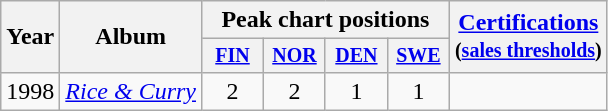<table class="wikitable" style="text-align:center;">
<tr>
<th rowspan="2">Year</th>
<th rowspan="2">Album</th>
<th colspan="4">Peak chart positions</th>
<th rowspan="2"><a href='#'>Certifications</a><br><small>(<a href='#'>sales thresholds</a>)</small></th>
</tr>
<tr style="font-size:smaller;">
<th width="35"><a href='#'>FIN</a><br></th>
<th width="35"><a href='#'>NOR</a><br></th>
<th width="35"><a href='#'>DEN</a></th>
<th width="35"><a href='#'>SWE</a><br></th>
</tr>
<tr>
<td>1998</td>
<td align="left"><em><a href='#'>Rice & Curry</a></em></td>
<td>2</td>
<td>2</td>
<td>1</td>
<td>1</td>
<td></td>
</tr>
</table>
